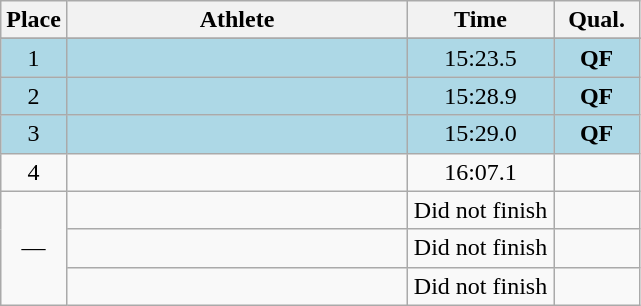<table class=wikitable style="text-align:center">
<tr>
<th width=20>Place</th>
<th width=220>Athlete</th>
<th width=90>Time</th>
<th width=50>Qual.</th>
</tr>
<tr>
</tr>
<tr bgcolor=lightblue>
<td>1</td>
<td align=left></td>
<td>15:23.5</td>
<td><strong>QF</strong></td>
</tr>
<tr bgcolor=lightblue>
<td>2</td>
<td align=left></td>
<td>15:28.9</td>
<td><strong>QF</strong></td>
</tr>
<tr bgcolor=lightblue>
<td>3</td>
<td align=left></td>
<td>15:29.0</td>
<td><strong>QF</strong></td>
</tr>
<tr>
<td>4</td>
<td align=left></td>
<td>16:07.1</td>
<td></td>
</tr>
<tr>
<td rowspan=3>—</td>
<td align=left></td>
<td>Did not finish</td>
<td></td>
</tr>
<tr>
<td align=left></td>
<td>Did not finish</td>
<td></td>
</tr>
<tr>
<td align=left></td>
<td>Did not finish</td>
<td></td>
</tr>
</table>
